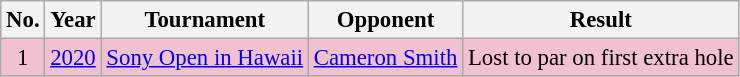<table class="wikitable" style="font-size:95%;">
<tr>
<th>No.</th>
<th>Year</th>
<th>Tournament</th>
<th>Opponent</th>
<th>Result</th>
</tr>
<tr style="background:#F2C1D1;">
<td align=center>1</td>
<td><a href='#'>2020</a></td>
<td><a href='#'>Sony Open in Hawaii</a></td>
<td> <a href='#'>Cameron Smith</a></td>
<td>Lost to par on first extra hole</td>
</tr>
</table>
